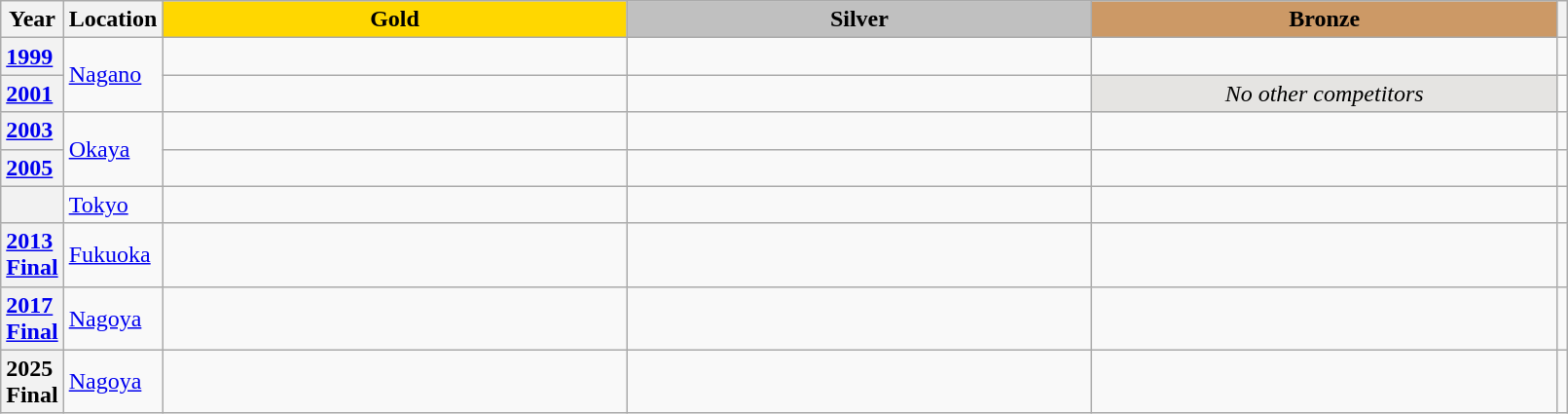<table class="wikitable unsortable" style="text-align:left; width:85%">
<tr>
<th scope="col" style="text-align:center">Year</th>
<th scope="col" style="text-align:center">Location</th>
<td scope="col" style="text-align:center; width:30%; background:gold"><strong>Gold</strong></td>
<td scope="col" style="text-align:center; width:30%; background:silver"><strong>Silver</strong></td>
<td scope="col" style="text-align:center; width:30%; background:#c96"><strong>Bronze</strong></td>
<th scope="col" style="text-align:center"></th>
</tr>
<tr>
<th scope="row" style="text-align:left"><a href='#'>1999</a></th>
<td rowspan="2"><a href='#'>Nagano</a></td>
<td></td>
<td></td>
<td></td>
<td></td>
</tr>
<tr>
<th scope="row" style="text-align:left"><a href='#'>2001</a></th>
<td></td>
<td></td>
<td align="center" bgcolor="e5e4e2"><em>No other competitors</em></td>
<td></td>
</tr>
<tr>
<th scope="row" style="text-align:left"><a href='#'>2003</a></th>
<td rowspan="2"><a href='#'>Okaya</a></td>
<td></td>
<td></td>
<td></td>
<td></td>
</tr>
<tr>
<th scope="row" style="text-align:left"><a href='#'>2005</a></th>
<td></td>
<td></td>
<td></td>
<td></td>
</tr>
<tr>
<th scope="row" style="text-align:left"></th>
<td><a href='#'>Tokyo</a></td>
<td></td>
<td></td>
<td></td>
<td></td>
</tr>
<tr>
<th scope="row" style="text-align:left"><a href='#'>2013 Final</a></th>
<td><a href='#'>Fukuoka</a></td>
<td></td>
<td></td>
<td></td>
<td></td>
</tr>
<tr>
<th scope="row" style="text-align:left"><a href='#'>2017 Final</a></th>
<td><a href='#'>Nagoya</a></td>
<td></td>
<td></td>
<td></td>
<td></td>
</tr>
<tr>
<th scope="row" style="text-align:left">2025 Final</th>
<td><a href='#'>Nagoya</a></td>
<td></td>
<td></td>
<td></td>
<td></td>
</tr>
</table>
